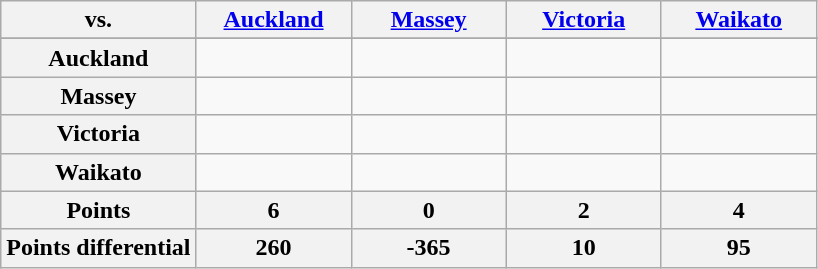<table class="wikitable" style="text-align:center">
<tr>
<th>vs.</th>
<th style="width: 6em"><a href='#'>Auckland</a></th>
<th style="width: 6em"><a href='#'>Massey</a></th>
<th style="width: 6em"><a href='#'>Victoria</a></th>
<th style="width: 6em"><a href='#'>Waikato</a></th>
</tr>
<tr>
</tr>
<tr>
<th>Auckland</th>
<td></td>
<td></td>
<td></td>
<td></td>
</tr>
<tr>
<th>Massey</th>
<td></td>
<td></td>
<td></td>
<td></td>
</tr>
<tr>
<th>Victoria</th>
<td></td>
<td></td>
<td></td>
<td></td>
</tr>
<tr>
<th>Waikato</th>
<td></td>
<td></td>
<td></td>
<td></td>
</tr>
<tr>
<th>Points</th>
<th>6</th>
<th>0</th>
<th>2</th>
<th>4</th>
</tr>
<tr>
<th>Points differential</th>
<th>260</th>
<th>-365</th>
<th>10</th>
<th>95</th>
</tr>
</table>
